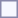<table style="border:1px solid #8888aa; background-color:#f7f8ff; padding:5px; font-size:95%; margin: 0px 12px 12px 0px;">
</table>
